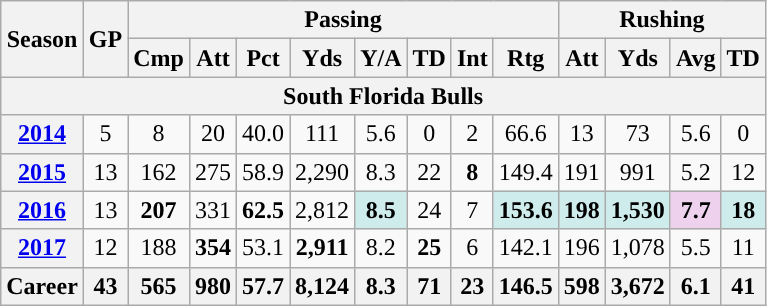<table class="wikitable" style="text-align:center;">
<tr>
<th rowspan="2">Season</th>
<th rowspan="2">GP</th>
<th colspan="8">Passing</th>
<th colspan="4">Rushing</th>
</tr>
<tr>
<th>Cmp</th>
<th>Att</th>
<th>Pct</th>
<th>Yds</th>
<th>Y/A</th>
<th>TD</th>
<th>Int</th>
<th>Rtg</th>
<th>Att</th>
<th>Yds</th>
<th>Avg</th>
<th>TD</th>
</tr>
<tr>
<th colspan="14">South Florida Bulls</th>
</tr>
<tr>
<th><a href='#'>2014</a></th>
<td>5</td>
<td>8</td>
<td>20</td>
<td>40.0</td>
<td>111</td>
<td>5.6</td>
<td>0</td>
<td>2</td>
<td>66.6</td>
<td>13</td>
<td>73</td>
<td>5.6</td>
<td>0</td>
</tr>
<tr>
<th><a href='#'>2015</a></th>
<td>13</td>
<td>162</td>
<td>275</td>
<td>58.9</td>
<td>2,290</td>
<td>8.3</td>
<td>22</td>
<td><strong>8</strong></td>
<td>149.4</td>
<td>191</td>
<td>991</td>
<td>5.2</td>
<td>12</td>
</tr>
<tr>
<th><a href='#'>2016</a></th>
<td>13</td>
<td><strong>207</strong></td>
<td>331</td>
<td><strong>62.5</strong></td>
<td>2,812</td>
<td style="background:#cfecec;"><strong>8.5</strong></td>
<td>24</td>
<td>7</td>
<td style="background:#cfecec;"><strong>153.6</strong></td>
<td style="background:#cfecec;"><strong>198</strong></td>
<td style="background:#cfecec;"><strong>1,530</strong></td>
<td style="background:#EDD1ED;"><strong>7.7</strong></td>
<td style="background:#cfecec;"><strong>18</strong></td>
</tr>
<tr>
<th><a href='#'>2017</a></th>
<td>12</td>
<td>188</td>
<td><strong>354</strong></td>
<td>53.1</td>
<td><strong>2,911</strong></td>
<td>8.2</td>
<td><strong>25</strong></td>
<td>6</td>
<td>142.1</td>
<td>196</td>
<td>1,078</td>
<td>5.5</td>
<td>11</td>
</tr>
<tr>
<th>Career</th>
<th>43</th>
<th>565</th>
<th>980</th>
<th>57.7</th>
<th>8,124</th>
<th>8.3</th>
<th>71</th>
<th>23</th>
<th>146.5</th>
<th>598</th>
<th>3,672</th>
<th>6.1</th>
<th>41</th>
</tr>
</table>
